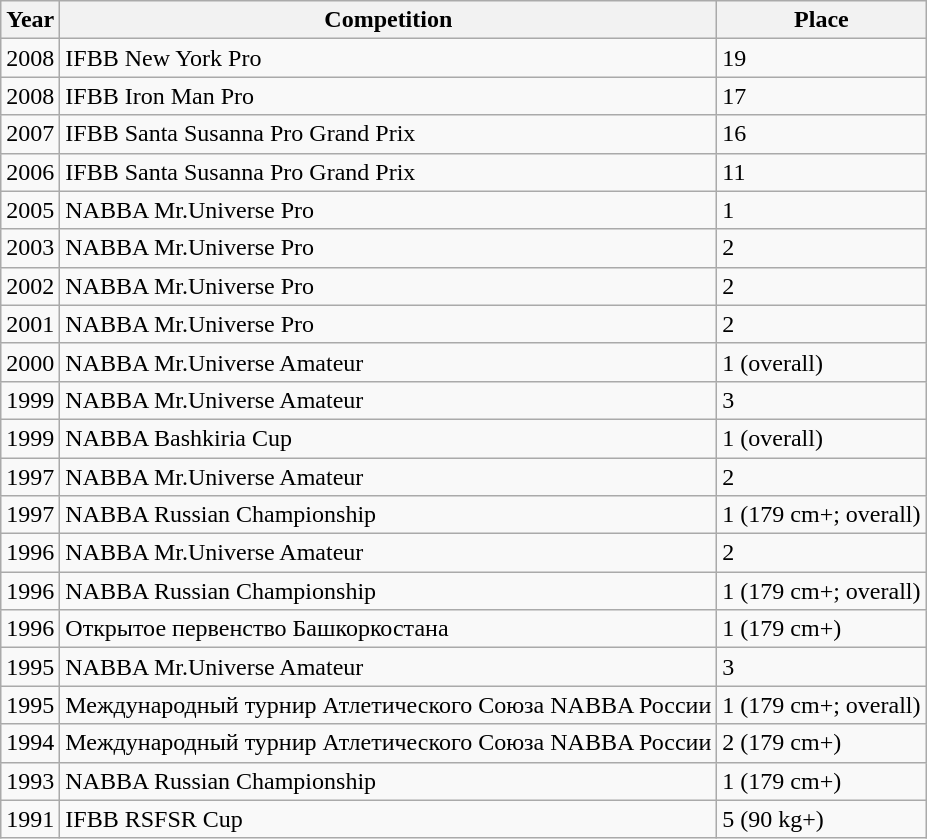<table class="wikitable">
<tr>
<th>Year</th>
<th>Competition</th>
<th>Place</th>
</tr>
<tr>
<td>2008</td>
<td>IFBB New York Pro</td>
<td>19</td>
</tr>
<tr>
<td>2008</td>
<td>IFBB Iron Man Pro</td>
<td>17</td>
</tr>
<tr>
<td>2007</td>
<td>IFBB Santa Susanna Pro Grand Prix</td>
<td>16</td>
</tr>
<tr>
<td>2006</td>
<td>IFBB Santa Susanna Pro Grand Prix</td>
<td>11</td>
</tr>
<tr>
<td>2005</td>
<td>NABBA Mr.Universe Pro</td>
<td>1</td>
</tr>
<tr>
<td>2003</td>
<td>NABBA Mr.Universe Pro</td>
<td>2</td>
</tr>
<tr>
<td>2002</td>
<td>NABBA Mr.Universe Pro</td>
<td>2</td>
</tr>
<tr>
<td>2001</td>
<td>NABBA Mr.Universe Pro</td>
<td>2</td>
</tr>
<tr>
<td>2000</td>
<td>NABBA Mr.Universe Amateur</td>
<td>1 (overall)</td>
</tr>
<tr>
<td>1999</td>
<td>NABBA Mr.Universe Amateur</td>
<td>3</td>
</tr>
<tr>
<td>1999</td>
<td>NABBA Bashkiria Cup</td>
<td>1 (overall)</td>
</tr>
<tr>
<td>1997</td>
<td>NABBA Mr.Universe Amateur</td>
<td>2</td>
</tr>
<tr>
<td>1997</td>
<td>NABBA Russian Championship</td>
<td>1 (179 cm+; overall)</td>
</tr>
<tr>
<td>1996</td>
<td>NABBA Mr.Universe Amateur</td>
<td>2</td>
</tr>
<tr>
<td>1996</td>
<td>NABBA Russian Championship</td>
<td>1 (179 cm+; overall)</td>
</tr>
<tr>
<td>1996</td>
<td>Открытое первенство Башкоркостана</td>
<td>1 (179 cm+)</td>
</tr>
<tr>
<td>1995</td>
<td>NABBA Mr.Universe Amateur</td>
<td>3</td>
</tr>
<tr>
<td>1995</td>
<td>Международный турнир Атлетического Союза NABBA России</td>
<td>1 (179 cm+; overall)</td>
</tr>
<tr>
<td>1994</td>
<td>Международный турнир Атлетического Союза NABBA России</td>
<td>2 (179 cm+)</td>
</tr>
<tr>
<td>1993</td>
<td>NABBA Russian Championship</td>
<td>1 (179 cm+)</td>
</tr>
<tr>
<td>1991</td>
<td>IFBB RSFSR Cup</td>
<td>5 (90 kg+)</td>
</tr>
</table>
